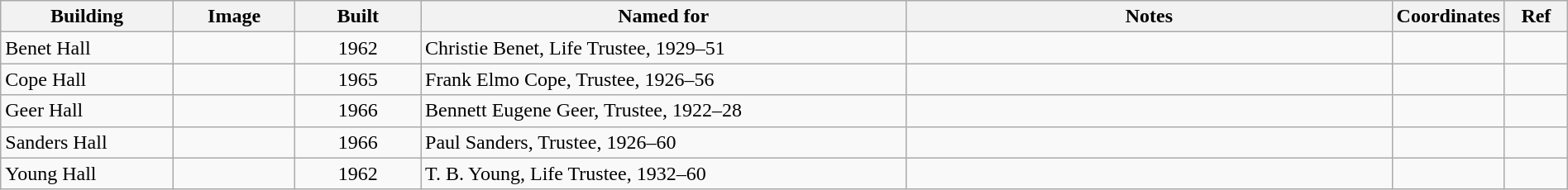<table class="wikitable sortable" style="width:100%">
<tr>
<th width=11%>Building</th>
<th width=101px class="unsortable">Image</th>
<th width=8%>Built</th>
<th width=31%>Named for</th>
<th width=31% class="unsortable">Notes</th>
<th width=7% class="unsortable">Coordinates</th>
<th width=4% class="unsortable">Ref</th>
</tr>
<tr valign="top">
<td>Benet Hall</td>
<td align="center"></td>
<td align="center">1962</td>
<td>Christie Benet, Life Trustee, 1929–51</td>
<td></td>
<td><small></small></td>
<td align="center"></td>
</tr>
<tr valign="top">
<td>Cope Hall</td>
<td align="center"></td>
<td align="center">1965</td>
<td>Frank Elmo Cope, Trustee, 1926–56</td>
<td></td>
<td><small></small></td>
<td align="center"></td>
</tr>
<tr valign="top">
<td>Geer Hall</td>
<td align="center"></td>
<td align="center">1966</td>
<td>Bennett Eugene Geer, Trustee, 1922–28</td>
<td></td>
<td><small></small></td>
<td align="center"></td>
</tr>
<tr valign="top">
<td>Sanders Hall</td>
<td align="center"></td>
<td align="center">1966</td>
<td>Paul Sanders, Trustee, 1926–60</td>
<td></td>
<td><small></small></td>
<td align="center"></td>
</tr>
<tr valign="top">
<td>Young Hall</td>
<td align="center"></td>
<td align="center">1962</td>
<td>T. B. Young, Life Trustee, 1932–60</td>
<td></td>
<td><small></small></td>
<td align="center"></td>
</tr>
</table>
